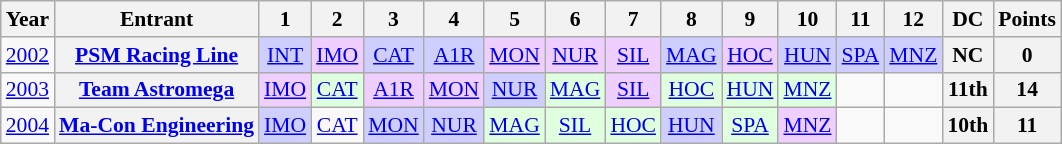<table class="wikitable" style="text-align:center; font-size:90%">
<tr>
<th>Year</th>
<th>Entrant</th>
<th>1</th>
<th>2</th>
<th>3</th>
<th>4</th>
<th>5</th>
<th>6</th>
<th>7</th>
<th>8</th>
<th>9</th>
<th>10</th>
<th>11</th>
<th>12</th>
<th>DC</th>
<th>Points</th>
</tr>
<tr>
<td><a href='#'>2002</a></td>
<th><a href='#'>PSM Racing Line</a></th>
<td style="background:#CFCFFF;"><a href='#'>INT</a><br></td>
<td style="background:#EFCFFF;"><a href='#'>IMO</a><br></td>
<td style="background:#CFCFFF;"><a href='#'>CAT</a><br></td>
<td style="background:#CFCFFF;"><a href='#'>A1R</a><br></td>
<td style="background:#EFCFFF;"><a href='#'>MON</a><br></td>
<td style="background:#EFCFFF;"><a href='#'>NUR</a><br></td>
<td style="background:#EFCFFF;"><a href='#'>SIL</a><br></td>
<td style="background:#CFCFFF;"><a href='#'>MAG</a><br></td>
<td style="background:#EFCFFF;"><a href='#'>HOC</a><br></td>
<td style="background:#CFCFFF;"><a href='#'>HUN</a><br></td>
<td style="background:#CFCFFF;"><a href='#'>SPA</a><br></td>
<td style="background:#CFCFFF;"><a href='#'>MNZ</a><br></td>
<th>NC</th>
<th>0</th>
</tr>
<tr>
<td><a href='#'>2003</a></td>
<th><a href='#'>Team Astromega</a></th>
<td style="background:#EFCFFF;"><a href='#'>IMO</a><br></td>
<td style="background:#DFFFDF;"><a href='#'>CAT</a><br></td>
<td style="background:#EFCFFF;"><a href='#'>A1R</a><br></td>
<td style="background:#EFCFFF;"><a href='#'>MON</a><br></td>
<td style="background:#CFCFFF;"><a href='#'>NUR</a><br></td>
<td style="background:#DFFFDF;"><a href='#'>MAG</a><br></td>
<td style="background:#EFCFFF;"><a href='#'>SIL</a><br></td>
<td style="background:#DFFFDF;"><a href='#'>HOC</a><br></td>
<td style="background:#DFFFDF;"><a href='#'>HUN</a><br></td>
<td style="background:#DFFFDF;"><a href='#'>MNZ</a><br></td>
<td></td>
<td></td>
<th>11th</th>
<th>14</th>
</tr>
<tr>
<td><a href='#'>2004</a></td>
<th><a href='#'>Ma-Con Engineering</a></th>
<td style="background:#CFCFFF;"><a href='#'>IMO</a><br></td>
<td><a href='#'>CAT</a></td>
<td style="background:#CFCFFF;"><a href='#'>MON</a><br></td>
<td style="background:#CFCFFF;"><a href='#'>NUR</a><br></td>
<td style="background:#DFFFDF;"><a href='#'>MAG</a><br></td>
<td style="background:#DFFFDF;"><a href='#'>SIL</a><br></td>
<td style="background:#DFFFDF;"><a href='#'>HOC</a><br></td>
<td style="background:#CFCFFF;"><a href='#'>HUN</a><br></td>
<td style="background:#DFFFDF;"><a href='#'>SPA</a><br></td>
<td style="background:#EFCFFF;"><a href='#'>MNZ</a><br></td>
<td></td>
<td></td>
<th>10th</th>
<th>11</th>
</tr>
</table>
